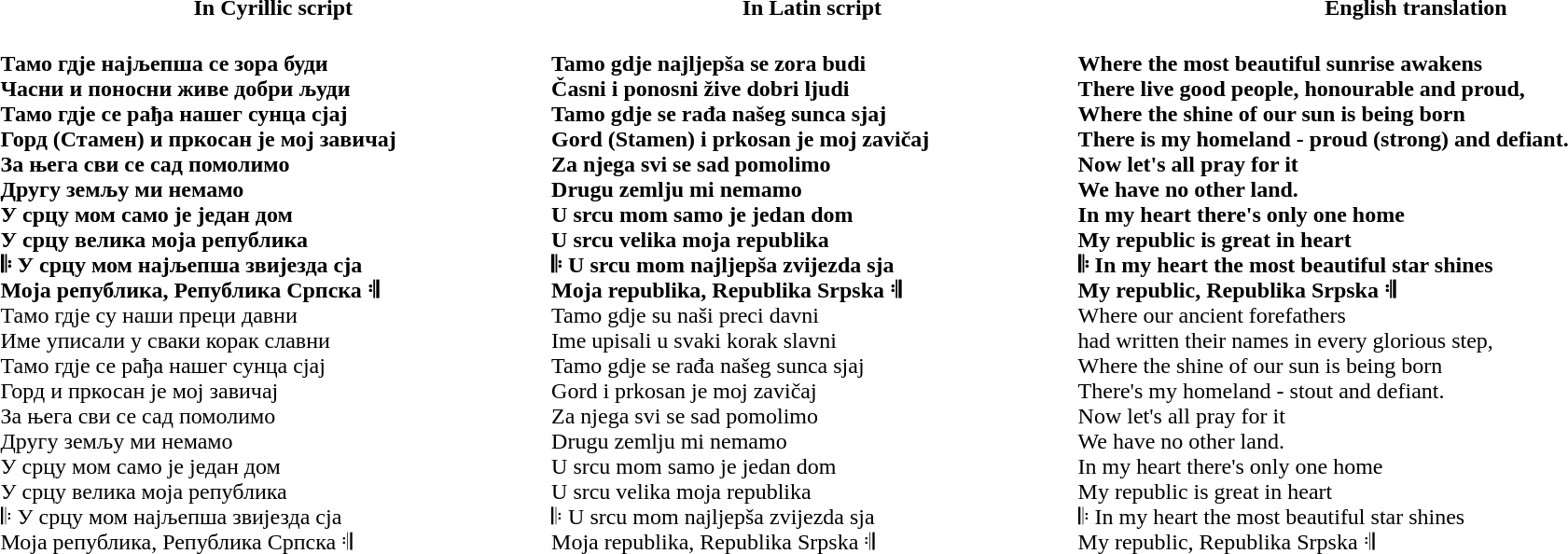<table valign="top" width="100%">
<tr>
<th>In Cyrillic script</th>
<th>In Latin script</th>
<th>English translation</th>
</tr>
<tr>
<td><br><strong>Тамо гдје најљепша се зора буди<br></strong>
<strong>Часни и поносни живе добри људи<br></strong>
<strong>Тамо гдје се рађа нашег сунца сјај<br></strong>
<strong>Горд (Стамен) и пркосан је мој завичај</strong><br><strong>За њега сви се сад помолимо<br></strong>
<strong>Другу земљу ми немамо</strong><br><strong>У срцу мом</strong>
<strong>само је један дом<br></strong>
<strong>У срцу  велика</strong>
<strong>моја република<br></strong>
<strong>𝄆 У срцу мом најљепша звијезда сја<br></strong>
<strong>Моја република, Република Српска 𝄇</strong><br>Тамо гдје су наши преци давни<br>
Име уписали у сваки корак славни<br>
Тамо гдје се рађа нашег сунца сјај<br>
Горд и пркосан је мој завичај<br>За њега сви се сад помолимо<br>
Другу земљу ми немамо<br>У срцу мом само је један дом<br>
У срцу велика моја република<br>
𝄆 У срцу мом најљепша звијезда сја<br>
Моја република, Република Српска 𝄇<br></td>
<td><br><strong>Tamo gdje najljepša se zora budi<br></strong>
<strong>Časni i ponosni žive dobri ljudi<br></strong>
<strong>Tamo gdje se rađa našeg sunca sjaj<br></strong>
<strong>Gord (Stamen) i prkosan je moj zavičaj</strong><br><strong>Za njega svi se sad pomolimo<br></strong>
<strong>Drugu zemlju mi nemamo</strong><br><strong>U srcu mom</strong>
<strong>samo je jedan dom<br></strong>
<strong>U srcu  velika moja republika<br></strong>
<strong>𝄆 U srcu mom najljepša zvijezda sja<br></strong>
<strong>Moja republika, Republika Srpska 𝄇</strong><br>Tamo gdje su naši preci davni<br>
Ime upisali u svaki korak slavni<br>
Tamo gdje se rađa našeg sunca sjaj<br>
Gord i prkosan je moj zavičaj<br>Za njega svi se sad pomolimo<br>
Drugu zemlju mi nemamo<br>U srcu mom
samo je jedan dom<br>
U srcu  velika moja republika<br>
𝄆 U srcu mom najljepša zvijezda sja<br>
Moja republika, Republika Srpska 𝄇<br></td>
<td><br><strong>Where the most beautiful sunrise awakens<br></strong>
<strong>There live good people, honourable and proud,<br></strong>
<strong>Where the shine of our sun is being born<br></strong>
<strong>There is my homeland - proud (strong) and defiant.</strong><br><strong>Now let's all pray for it<br></strong>
<strong>We have no other land.</strong><br><strong>In my heart there's only one home<br></strong>
<strong>My republic is great in heart<br></strong>
<strong>𝄆 In my heart the most beautiful star shines<br></strong>
<strong>My republic, Republika Srpska 𝄇</strong><br>Where our ancient forefathers<br>
had written their names in every glorious step,<br>
Where the shine of our sun is being born<br>
There's my homeland - stout and defiant.<br>Now let's all pray for it<br>
We have no other land.<br>In my heart there's only one home<br>
My republic is great in heart<br>
𝄆 In my heart the most beautiful star shines<br>
My republic, Republika Srpska 𝄇<br></td>
<td></td>
</tr>
<tr>
</tr>
</table>
